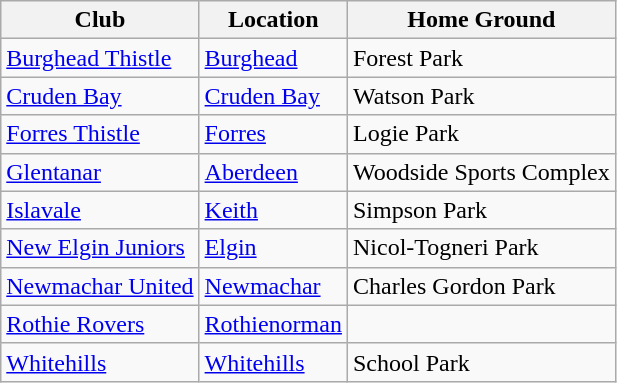<table class="wikitable">
<tr>
<th>Club</th>
<th>Location</th>
<th>Home Ground</th>
</tr>
<tr>
<td><a href='#'>Burghead Thistle</a></td>
<td><a href='#'>Burghead</a></td>
<td>Forest Park</td>
</tr>
<tr>
<td><a href='#'>Cruden Bay</a></td>
<td><a href='#'>Cruden Bay</a></td>
<td>Watson Park</td>
</tr>
<tr>
<td><a href='#'>Forres Thistle</a></td>
<td><a href='#'>Forres</a></td>
<td>Logie Park</td>
</tr>
<tr>
<td><a href='#'>Glentanar</a></td>
<td><a href='#'>Aberdeen</a></td>
<td>Woodside Sports Complex</td>
</tr>
<tr>
<td><a href='#'>Islavale</a></td>
<td><a href='#'>Keith</a></td>
<td>Simpson Park</td>
</tr>
<tr>
<td><a href='#'>New Elgin Juniors</a></td>
<td><a href='#'>Elgin</a></td>
<td>Nicol-Togneri Park</td>
</tr>
<tr>
<td><a href='#'>Newmachar United</a></td>
<td><a href='#'>Newmachar</a></td>
<td>Charles Gordon Park</td>
</tr>
<tr>
<td><a href='#'>Rothie Rovers</a></td>
<td><a href='#'>Rothienorman</a></td>
<td></td>
</tr>
<tr>
<td><a href='#'>Whitehills</a></td>
<td><a href='#'>Whitehills</a></td>
<td>School Park</td>
</tr>
</table>
